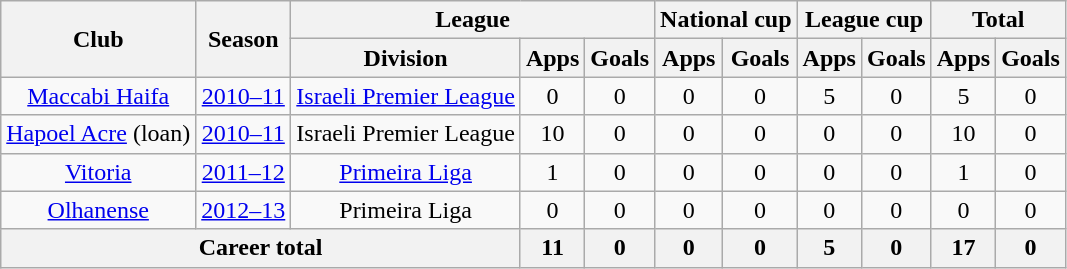<table class="wikitable" style="text-align:center">
<tr>
<th rowspan="2">Club</th>
<th rowspan="2">Season</th>
<th colspan="3">League</th>
<th colspan="2">National cup</th>
<th colspan="2">League cup</th>
<th colspan="2">Total</th>
</tr>
<tr>
<th>Division</th>
<th>Apps</th>
<th>Goals</th>
<th>Apps</th>
<th>Goals</th>
<th>Apps</th>
<th>Goals</th>
<th>Apps</th>
<th>Goals</th>
</tr>
<tr>
<td><a href='#'>Maccabi Haifa</a></td>
<td><a href='#'>2010–11</a></td>
<td><a href='#'>Israeli Premier League</a></td>
<td>0</td>
<td>0</td>
<td>0</td>
<td>0</td>
<td>5</td>
<td>0</td>
<td>5</td>
<td>0</td>
</tr>
<tr>
<td><a href='#'>Hapoel Acre</a> (loan)</td>
<td><a href='#'>2010–11</a></td>
<td>Israeli Premier League</td>
<td>10</td>
<td>0</td>
<td>0</td>
<td>0</td>
<td>0</td>
<td>0</td>
<td>10</td>
<td>0</td>
</tr>
<tr>
<td><a href='#'>Vitoria</a></td>
<td><a href='#'>2011–12</a></td>
<td><a href='#'>Primeira Liga</a></td>
<td>1</td>
<td>0</td>
<td>0</td>
<td>0</td>
<td>0</td>
<td>0</td>
<td>1</td>
<td>0</td>
</tr>
<tr>
<td><a href='#'>Olhanense</a></td>
<td><a href='#'>2012–13</a></td>
<td>Primeira Liga</td>
<td>0</td>
<td>0</td>
<td>0</td>
<td>0</td>
<td>0</td>
<td>0</td>
<td>0</td>
<td>0</td>
</tr>
<tr>
<th colspan="3">Career total</th>
<th>11</th>
<th>0</th>
<th>0</th>
<th>0</th>
<th>5</th>
<th>0</th>
<th>17</th>
<th>0</th>
</tr>
</table>
